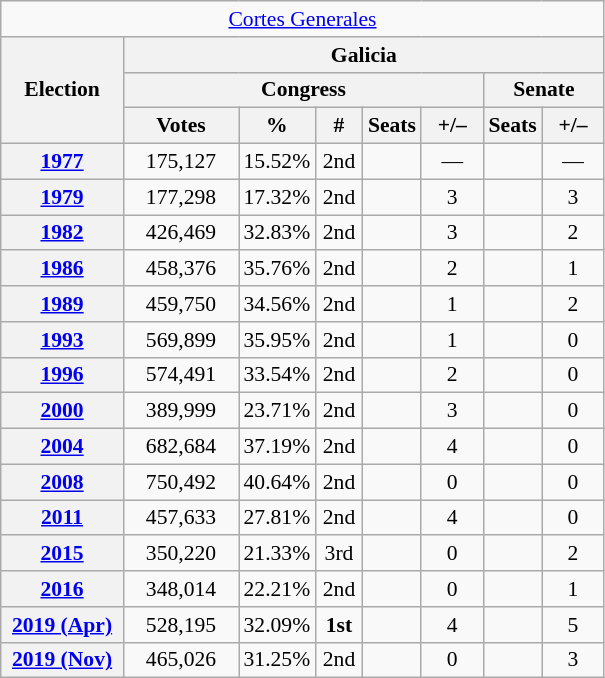<table class="wikitable" style="font-size:90%; text-align:center;">
<tr>
<td colspan="8" align="center"><a href='#'>Cortes Generales</a></td>
</tr>
<tr>
<th rowspan="3" width="75">Election</th>
<th colspan="7">Galicia</th>
</tr>
<tr>
<th colspan="5">Congress</th>
<th colspan="2">Senate</th>
</tr>
<tr>
<th width="70">Votes</th>
<th width="35">%</th>
<th width="25">#</th>
<th>Seats</th>
<th width="35">+/–</th>
<th>Seats</th>
<th width="35">+/–</th>
</tr>
<tr>
<th><a href='#'>1977</a></th>
<td>175,127</td>
<td>15.52%</td>
<td>2nd</td>
<td></td>
<td>—</td>
<td></td>
<td>—</td>
</tr>
<tr>
<th><a href='#'>1979</a></th>
<td>177,298</td>
<td>17.32%</td>
<td>2nd</td>
<td></td>
<td>3</td>
<td></td>
<td>3</td>
</tr>
<tr>
<th><a href='#'>1982</a></th>
<td>426,469</td>
<td>32.83%</td>
<td>2nd</td>
<td></td>
<td>3</td>
<td></td>
<td>2</td>
</tr>
<tr>
<th><a href='#'>1986</a></th>
<td>458,376</td>
<td>35.76%</td>
<td>2nd</td>
<td></td>
<td>2</td>
<td></td>
<td>1</td>
</tr>
<tr>
<th><a href='#'>1989</a></th>
<td>459,750</td>
<td>34.56%</td>
<td>2nd</td>
<td></td>
<td>1</td>
<td></td>
<td>2</td>
</tr>
<tr>
<th><a href='#'>1993</a></th>
<td>569,899</td>
<td>35.95%</td>
<td>2nd</td>
<td></td>
<td>1</td>
<td></td>
<td>0</td>
</tr>
<tr>
<th><a href='#'>1996</a></th>
<td>574,491</td>
<td>33.54%</td>
<td>2nd</td>
<td></td>
<td>2</td>
<td></td>
<td>0</td>
</tr>
<tr>
<th><a href='#'>2000</a></th>
<td>389,999</td>
<td>23.71%</td>
<td>2nd</td>
<td></td>
<td>3</td>
<td></td>
<td>0</td>
</tr>
<tr>
<th><a href='#'>2004</a></th>
<td>682,684</td>
<td>37.19%</td>
<td>2nd</td>
<td></td>
<td>4</td>
<td></td>
<td>0</td>
</tr>
<tr>
<th><a href='#'>2008</a></th>
<td>750,492</td>
<td>40.64%</td>
<td>2nd</td>
<td></td>
<td>0</td>
<td></td>
<td>0</td>
</tr>
<tr>
<th><a href='#'>2011</a></th>
<td>457,633</td>
<td>27.81%</td>
<td>2nd</td>
<td></td>
<td>4</td>
<td></td>
<td>0</td>
</tr>
<tr>
<th><a href='#'>2015</a></th>
<td>350,220</td>
<td>21.33%</td>
<td>3rd</td>
<td></td>
<td>0</td>
<td></td>
<td>2</td>
</tr>
<tr>
<th><a href='#'>2016</a></th>
<td>348,014</td>
<td>22.21%</td>
<td>2nd</td>
<td></td>
<td>0</td>
<td></td>
<td>1</td>
</tr>
<tr>
<th><a href='#'>2019 (Apr)</a></th>
<td>528,195</td>
<td>32.09%</td>
<td><strong>1st</strong></td>
<td></td>
<td>4</td>
<td></td>
<td>5</td>
</tr>
<tr>
<th><a href='#'>2019 (Nov)</a></th>
<td>465,026</td>
<td>31.25%</td>
<td>2nd</td>
<td></td>
<td>0</td>
<td></td>
<td>3</td>
</tr>
</table>
